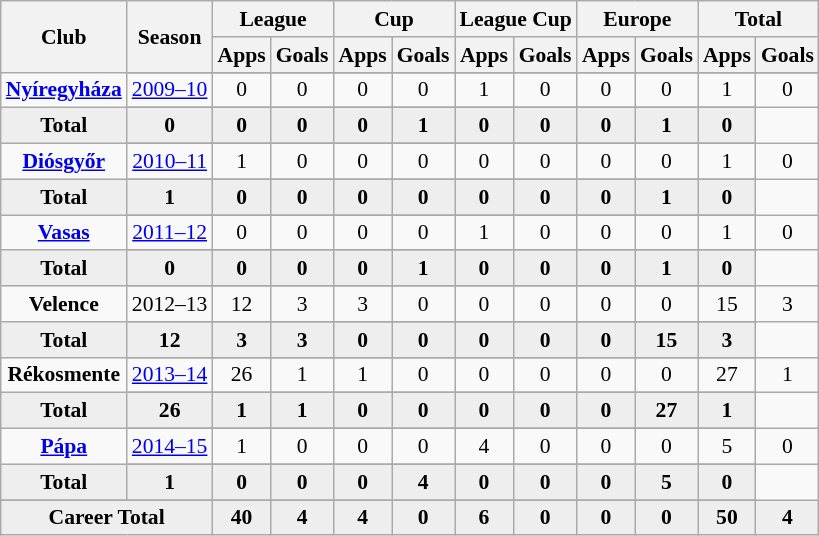<table class="wikitable" style="font-size:90%; text-align: center;">
<tr>
<th rowspan="2">Club</th>
<th rowspan="2">Season</th>
<th colspan="2">League</th>
<th colspan="2">Cup</th>
<th colspan="2">League Cup</th>
<th colspan="2">Europe</th>
<th colspan="2">Total</th>
</tr>
<tr>
<th>Apps</th>
<th>Goals</th>
<th>Apps</th>
<th>Goals</th>
<th>Apps</th>
<th>Goals</th>
<th>Apps</th>
<th>Goals</th>
<th>Apps</th>
<th>Goals</th>
</tr>
<tr ||-||-||-|->
<td rowspan="3" valign="center"><strong><a href='#'>Nyíregyháza</a></strong></td>
</tr>
<tr>
<td><a href='#'>2009–10</a></td>
<td>0</td>
<td>0</td>
<td>0</td>
<td>0</td>
<td>1</td>
<td>0</td>
<td>0</td>
<td>0</td>
<td>1</td>
<td>0</td>
</tr>
<tr>
</tr>
<tr style="font-weight:bold; background-color:#eeeeee;">
<td>Total</td>
<td>0</td>
<td>0</td>
<td>0</td>
<td>0</td>
<td>1</td>
<td>0</td>
<td>0</td>
<td>0</td>
<td>1</td>
<td>0</td>
</tr>
<tr>
<td rowspan="3" valign="center"><strong><a href='#'>Diósgyőr</a></strong></td>
</tr>
<tr>
<td><a href='#'>2010–11</a></td>
<td>1</td>
<td>0</td>
<td>0</td>
<td>0</td>
<td>0</td>
<td>0</td>
<td>0</td>
<td>0</td>
<td>1</td>
<td>0</td>
</tr>
<tr>
</tr>
<tr style="font-weight:bold; background-color:#eeeeee;">
<td>Total</td>
<td>1</td>
<td>0</td>
<td>0</td>
<td>0</td>
<td>0</td>
<td>0</td>
<td>0</td>
<td>0</td>
<td>1</td>
<td>0</td>
</tr>
<tr>
<td rowspan="3" valign="center"><strong><a href='#'>Vasas</a></strong></td>
</tr>
<tr>
<td><a href='#'>2011–12</a></td>
<td>0</td>
<td>0</td>
<td>0</td>
<td>0</td>
<td>1</td>
<td>0</td>
<td>0</td>
<td>0</td>
<td>1</td>
<td>0</td>
</tr>
<tr>
</tr>
<tr style="font-weight:bold; background-color:#eeeeee;">
<td>Total</td>
<td>0</td>
<td>0</td>
<td>0</td>
<td>0</td>
<td>1</td>
<td>0</td>
<td>0</td>
<td>0</td>
<td>1</td>
<td>0</td>
</tr>
<tr>
<td rowspan="3" valign="center"><strong>Velence</strong></td>
</tr>
<tr>
<td>2012–13</td>
<td>12</td>
<td>3</td>
<td>3</td>
<td>0</td>
<td>0</td>
<td>0</td>
<td>0</td>
<td>0</td>
<td>15</td>
<td>3</td>
</tr>
<tr>
</tr>
<tr style="font-weight:bold; background-color:#eeeeee;">
<td>Total</td>
<td>12</td>
<td>3</td>
<td>3</td>
<td>0</td>
<td>0</td>
<td>0</td>
<td>0</td>
<td>0</td>
<td>15</td>
<td>3</td>
</tr>
<tr>
<td rowspan="3" valign="center"><strong>Rékosmente</strong></td>
</tr>
<tr>
<td><a href='#'>2013–14</a></td>
<td>26</td>
<td>1</td>
<td>1</td>
<td>0</td>
<td>0</td>
<td>0</td>
<td>0</td>
<td>0</td>
<td>27</td>
<td>1</td>
</tr>
<tr>
</tr>
<tr style="font-weight:bold; background-color:#eeeeee;">
<td>Total</td>
<td>26</td>
<td>1</td>
<td>1</td>
<td>0</td>
<td>0</td>
<td>0</td>
<td>0</td>
<td>0</td>
<td>27</td>
<td>1</td>
</tr>
<tr>
<td rowspan="3" valign="center"><strong><a href='#'>Pápa</a></strong></td>
</tr>
<tr>
<td><a href='#'>2014–15</a></td>
<td>1</td>
<td>0</td>
<td>0</td>
<td>0</td>
<td>4</td>
<td>0</td>
<td>0</td>
<td>0</td>
<td>5</td>
<td>0</td>
</tr>
<tr>
</tr>
<tr style="font-weight:bold; background-color:#eeeeee;">
<td>Total</td>
<td>1</td>
<td>0</td>
<td>0</td>
<td>0</td>
<td>4</td>
<td>0</td>
<td>0</td>
<td>0</td>
<td>5</td>
<td>0</td>
</tr>
<tr>
</tr>
<tr style="font-weight:bold; background-color:#eeeeee;">
<td colspan="2" valign="top"><strong>Career Total</strong></td>
<td><strong>40</strong></td>
<td><strong>4</strong></td>
<td><strong>4</strong></td>
<td><strong>0</strong></td>
<td><strong>6</strong></td>
<td><strong>0</strong></td>
<td><strong>0</strong></td>
<td><strong>0</strong></td>
<td><strong>50</strong></td>
<td><strong>4</strong></td>
</tr>
</table>
